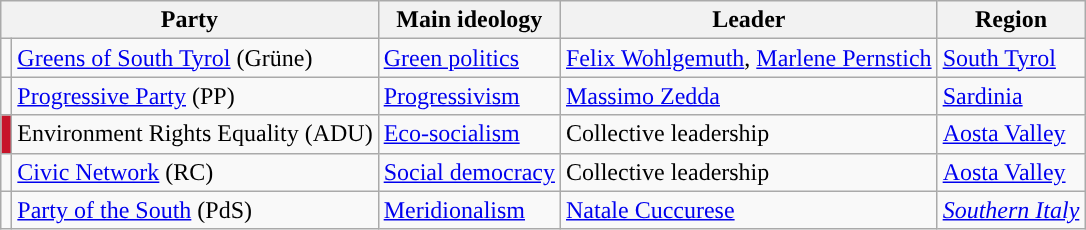<table class=wikitable style=text-align:left>
<tr>
<th colspan=2>Party</th>
<th>Main ideology</th>
<th>Leader</th>
<th>Region</th>
</tr>
<tr>
<td></td>
<td><a href='#'>Greens of South Tyrol</a> (Grüne)</td>
<td><a href='#'>Green politics</a></td>
<td><a href='#'>Felix Wohlgemuth</a>, <a href='#'>Marlene Pernstich</a></td>
<td><a href='#'>South Tyrol</a></td>
</tr>
<tr>
<td></td>
<td><a href='#'>Progressive Party</a> (PP)</td>
<td><a href='#'>Progressivism</a></td>
<td><a href='#'>Massimo Zedda</a></td>
<td><a href='#'>Sardinia</a></td>
</tr>
<tr>
<td bgcolor="#c7142a"></td>
<td>Environment Rights Equality (ADU)</td>
<td><a href='#'>Eco-socialism</a></td>
<td>Collective leadership</td>
<td><a href='#'>Aosta Valley</a></td>
</tr>
<tr>
<td></td>
<td><a href='#'>Civic Network</a> (RC)</td>
<td><a href='#'>Social democracy</a></td>
<td>Collective leadership</td>
<td><a href='#'>Aosta Valley</a></td>
</tr>
<tr>
<td></td>
<td><a href='#'>Party of the South</a> (PdS)</td>
<td><a href='#'>Meridionalism</a></td>
<td><a href='#'>Natale Cuccurese</a></td>
<td><em><a href='#'>Southern Italy</a></em></td>
</tr>
</table>
